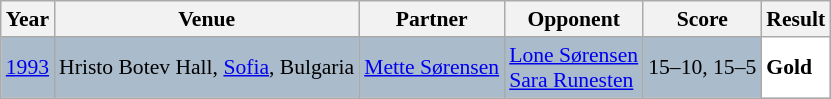<table class="sortable wikitable" style="font-size: 90%;">
<tr>
<th>Year</th>
<th>Venue</th>
<th>Partner</th>
<th>Opponent</th>
<th>Score</th>
<th>Result</th>
</tr>
<tr style="background:#AABBCC">
<td align="center"><a href='#'>1993</a></td>
<td align="left">Hristo Botev Hall, <a href='#'>Sofia</a>, Bulgaria</td>
<td align="left"> <a href='#'>Mette Sørensen</a></td>
<td align="left"> <a href='#'>Lone Sørensen</a> <br>  <a href='#'>Sara Runesten</a></td>
<td align="left">15–10, 15–5</td>
<td style="text-align:left; background:white"> <strong>Gold</strong></td>
</tr>
</table>
